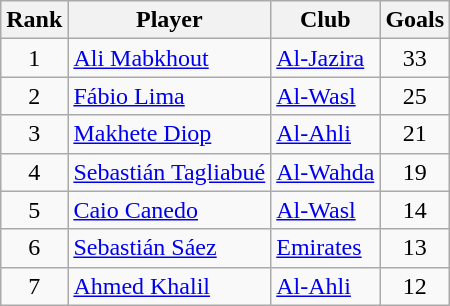<table class="wikitable" style="text-align:center">
<tr>
<th>Rank</th>
<th>Player</th>
<th>Club</th>
<th>Goals</th>
</tr>
<tr>
<td>1</td>
<td align="left"> <a href='#'>Ali Mabkhout</a></td>
<td align="left"><a href='#'>Al-Jazira</a></td>
<td>33</td>
</tr>
<tr>
<td>2</td>
<td align="left"> <a href='#'>Fábio Lima</a></td>
<td align="left"><a href='#'>Al-Wasl</a></td>
<td>25</td>
</tr>
<tr>
<td>3</td>
<td align="left"> <a href='#'>Makhete Diop</a></td>
<td align="left"><a href='#'>Al-Ahli</a></td>
<td>21</td>
</tr>
<tr>
<td>4</td>
<td align="left"> <a href='#'>Sebastián Tagliabué</a></td>
<td align="left"><a href='#'>Al-Wahda</a></td>
<td>19</td>
</tr>
<tr>
<td>5</td>
<td align="left"> <a href='#'>Caio Canedo</a></td>
<td align="left"><a href='#'>Al-Wasl</a></td>
<td>14</td>
</tr>
<tr>
<td>6</td>
<td align="left"> <a href='#'>Sebastián Sáez</a></td>
<td align="left"><a href='#'>Emirates</a></td>
<td>13</td>
</tr>
<tr>
<td>7</td>
<td align="left"> <a href='#'>Ahmed Khalil</a></td>
<td align="left"><a href='#'>Al-Ahli</a></td>
<td>12</td>
</tr>
</table>
